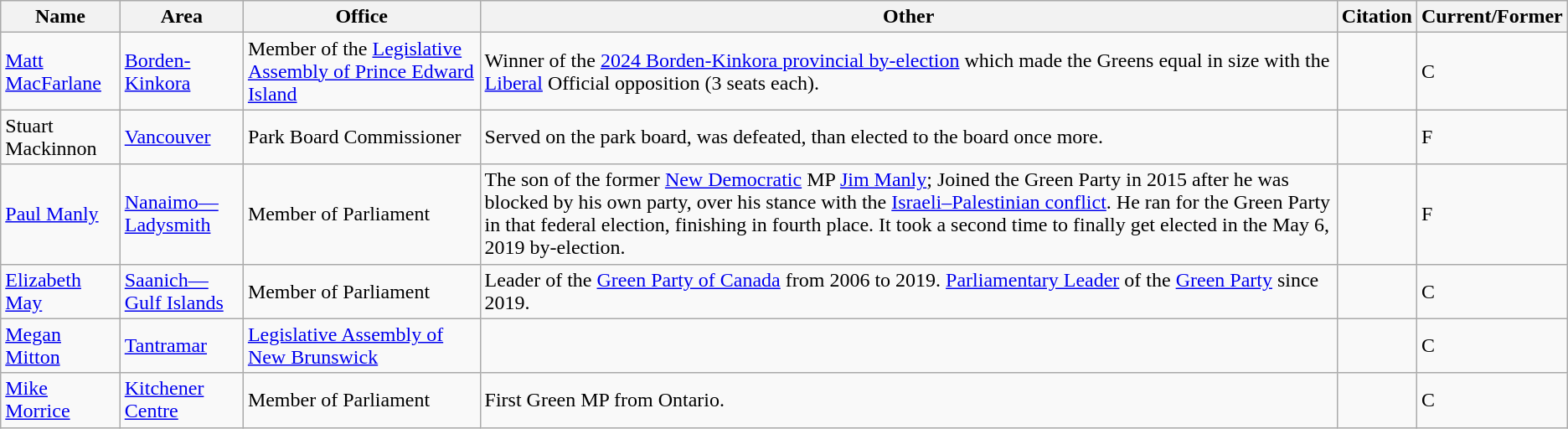<table class="wikitable">
<tr>
<th>Name</th>
<th>Area</th>
<th>Office</th>
<th>Other</th>
<th>Citation</th>
<th>Current/Former</th>
</tr>
<tr>
<td><a href='#'>Matt MacFarlane</a></td>
<td><a href='#'>Borden-Kinkora</a></td>
<td>Member of the <a href='#'>Legislative Assembly of Prince Edward Island</a></td>
<td>Winner of the <a href='#'>2024 Borden-Kinkora provincial by-election</a> which made the Greens equal in size with the <a href='#'>Liberal</a> Official opposition (3 seats each).</td>
<td></td>
<td>C</td>
</tr>
<tr>
<td>Stuart Mackinnon</td>
<td><a href='#'>Vancouver</a></td>
<td>Park Board Commissioner</td>
<td>Served on the park board, was defeated, than elected to the board once more.</td>
<td></td>
<td>F</td>
</tr>
<tr>
<td><a href='#'>Paul Manly</a></td>
<td><a href='#'>Nanaimo—Ladysmith</a></td>
<td>Member of Parliament</td>
<td>The son of the former <a href='#'>New Democratic</a> MP <a href='#'>Jim Manly</a>; Joined the Green Party in 2015 after he was blocked by his own party, over his stance with the <a href='#'>Israeli–Palestinian conflict</a>. He ran for the Green Party in that federal election, finishing in fourth place. It took a second time to finally get elected in the May 6, 2019 by-election.</td>
<td></td>
<td>F</td>
</tr>
<tr>
<td><a href='#'>Elizabeth May</a></td>
<td><a href='#'>Saanich—Gulf Islands</a></td>
<td>Member of Parliament</td>
<td>Leader of the <a href='#'>Green Party of Canada</a> from 2006 to 2019. <a href='#'>Parliamentary Leader</a> of the <a href='#'>Green Party</a> since 2019.</td>
<td></td>
<td>C</td>
</tr>
<tr>
<td><a href='#'>Megan Mitton</a></td>
<td><a href='#'>Tantramar</a></td>
<td><a href='#'>Legislative Assembly of New Brunswick</a></td>
<td></td>
<td></td>
<td>C</td>
</tr>
<tr>
<td><a href='#'>Mike Morrice</a></td>
<td><a href='#'>Kitchener Centre</a></td>
<td>Member of Parliament</td>
<td>First Green MP from Ontario.</td>
<td></td>
<td>C</td>
</tr>
</table>
